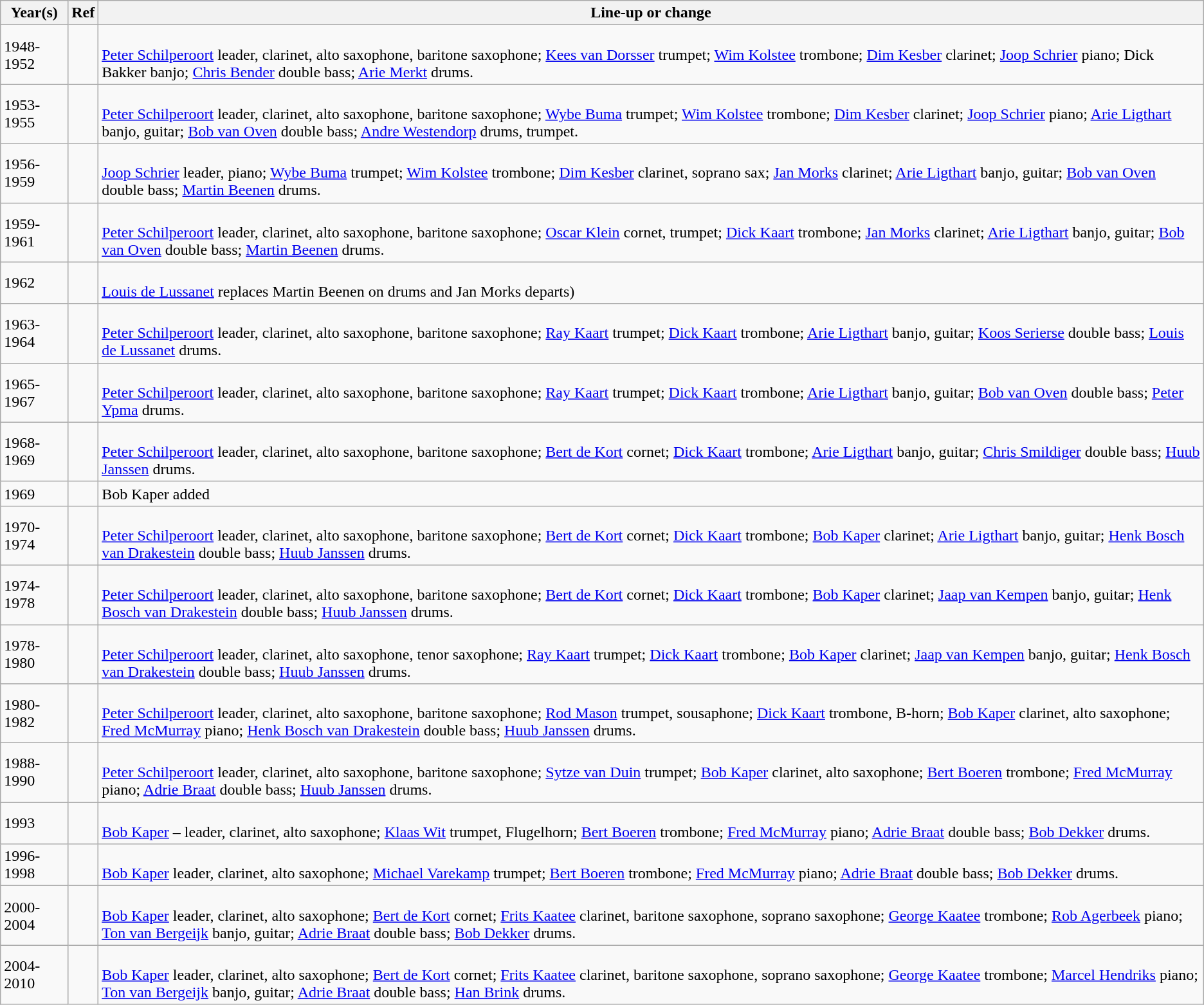<table class="wikitable">
<tr>
<th>Year(s)</th>
<th>Ref</th>
<th>Line-up or change</th>
</tr>
<tr>
<td>1948-1952</td>
<td></td>
<td><br><a href='#'>Peter Schilperoort</a> leader, clarinet, alto saxophone, baritone saxophone;
<a href='#'>Kees van Dorsser</a> trumpet;
<a href='#'>Wim Kolstee</a> trombone;
<a href='#'>Dim Kesber</a> clarinet;
<a href='#'>Joop Schrier</a> piano;
Dick Bakker banjo;
<a href='#'>Chris Bender</a> double bass;
<a href='#'>Arie Merkt</a> drums.</td>
</tr>
<tr>
<td>1953-1955</td>
<td></td>
<td><br><a href='#'>Peter Schilperoort</a> leader, clarinet, alto saxophone, baritone saxophone;
<a href='#'>Wybe Buma</a> trumpet;
<a href='#'>Wim Kolstee</a> trombone;
<a href='#'>Dim Kesber</a> clarinet;
<a href='#'>Joop Schrier</a> piano;
<a href='#'>Arie Ligthart</a> banjo, guitar;
<a href='#'>Bob van Oven</a> double bass;
<a href='#'>Andre Westendorp</a> drums, trumpet.</td>
</tr>
<tr>
<td>1956-1959</td>
<td></td>
<td><br><a href='#'>Joop Schrier</a> leader, piano;
<a href='#'>Wybe Buma</a> trumpet;
<a href='#'>Wim Kolstee</a> trombone;
<a href='#'>Dim Kesber</a> clarinet, soprano sax;
<a href='#'>Jan Morks</a> clarinet;
<a href='#'>Arie Ligthart</a> banjo, guitar;
<a href='#'>Bob van Oven</a> double bass;
<a href='#'>Martin Beenen</a> drums.</td>
</tr>
<tr>
<td>1959-1961</td>
<td></td>
<td><br><a href='#'>Peter Schilperoort</a> leader, clarinet, alto saxophone, baritone saxophone;
<a href='#'>Oscar Klein</a> cornet, trumpet;
<a href='#'>Dick Kaart</a> trombone;
<a href='#'>Jan Morks</a> clarinet;
<a href='#'>Arie Ligthart</a> banjo, guitar;
<a href='#'>Bob van Oven</a> double bass;
<a href='#'>Martin Beenen</a> drums.</td>
</tr>
<tr>
<td>1962</td>
<td></td>
<td><br><a href='#'>Louis de Lussanet</a> replaces Martin Beenen on drums and Jan Morks departs)</td>
</tr>
<tr>
<td>1963-1964</td>
<td></td>
<td><br><a href='#'>Peter Schilperoort</a> leader, clarinet, alto saxophone, baritone saxophone;
<a href='#'>Ray Kaart</a> trumpet;
<a href='#'>Dick Kaart</a> trombone;
<a href='#'>Arie Ligthart</a> banjo, guitar;
<a href='#'>Koos Serierse</a> double bass;
<a href='#'>Louis de Lussanet</a> drums.</td>
</tr>
<tr>
<td>1965-1967</td>
<td></td>
<td><br><a href='#'>Peter Schilperoort</a> leader, clarinet, alto saxophone, baritone saxophone;
<a href='#'>Ray Kaart</a> trumpet;
<a href='#'>Dick Kaart</a> trombone;
<a href='#'>Arie Ligthart</a> banjo, guitar;
<a href='#'>Bob van Oven</a> double bass;
<a href='#'>Peter Ypma</a> drums.</td>
</tr>
<tr>
<td>1968-1969</td>
<td></td>
<td><br><a href='#'>Peter Schilperoort</a> leader, clarinet, alto saxophone, baritone saxophone;
<a href='#'>Bert de Kort</a> cornet;
<a href='#'>Dick Kaart</a> trombone;
<a href='#'>Arie Ligthart</a> banjo, guitar;
<a href='#'>Chris Smildiger</a> double bass;
<a href='#'>Huub Janssen</a> drums.</td>
</tr>
<tr>
<td>1969</td>
<td></td>
<td>Bob Kaper added</td>
</tr>
<tr>
<td>1970-1974</td>
<td></td>
<td><br><a href='#'>Peter Schilperoort</a> leader, clarinet, alto saxophone, baritone saxophone;
<a href='#'>Bert de Kort</a> cornet;
<a href='#'>Dick Kaart</a> trombone;
<a href='#'>Bob Kaper</a> clarinet;
<a href='#'>Arie Ligthart</a> banjo, guitar;
<a href='#'>Henk Bosch van Drakestein</a> double bass;
<a href='#'>Huub Janssen</a> drums.</td>
</tr>
<tr>
<td>1974-1978</td>
<td></td>
<td><br><a href='#'>Peter Schilperoort</a> leader, clarinet, alto saxophone, baritone saxophone;
<a href='#'>Bert de Kort</a> cornet;
<a href='#'>Dick Kaart</a> trombone;
<a href='#'>Bob Kaper</a> clarinet;
<a href='#'>Jaap van Kempen</a> banjo, guitar;
<a href='#'>Henk Bosch van Drakestein</a> double bass;
<a href='#'>Huub Janssen</a> drums.</td>
</tr>
<tr>
<td>1978-1980</td>
<td></td>
<td><br><a href='#'>Peter Schilperoort</a> leader, clarinet, alto saxophone, tenor saxophone;
<a href='#'>Ray Kaart</a> trumpet;
<a href='#'>Dick Kaart</a> trombone;
<a href='#'>Bob Kaper</a> clarinet;
<a href='#'>Jaap van Kempen</a> banjo, guitar;
<a href='#'>Henk Bosch van Drakestein</a> double bass;
<a href='#'>Huub Janssen</a> drums.</td>
</tr>
<tr>
<td>1980-1982</td>
<td></td>
<td><br><a href='#'>Peter Schilperoort</a> leader, clarinet, alto saxophone, baritone saxophone;
<a href='#'>Rod Mason</a> trumpet, sousaphone;
<a href='#'>Dick Kaart</a> trombone, B-horn;
<a href='#'>Bob Kaper</a> clarinet, alto saxophone;
<a href='#'>Fred McMurray</a> piano;
<a href='#'>Henk Bosch van Drakestein</a> double bass;
<a href='#'>Huub Janssen</a> drums.</td>
</tr>
<tr>
<td>1988-1990</td>
<td></td>
<td><br><a href='#'>Peter Schilperoort</a> leader, clarinet, alto saxophone, baritone saxophone;
<a href='#'>Sytze van Duin</a> trumpet;
<a href='#'>Bob Kaper</a> clarinet, alto saxophone;
<a href='#'>Bert Boeren</a> trombone;
<a href='#'>Fred McMurray</a> piano;
<a href='#'>Adrie Braat</a> double bass;
<a href='#'>Huub Janssen</a> drums.</td>
</tr>
<tr>
<td>1993</td>
<td></td>
<td><br><a href='#'>Bob Kaper</a> – leader, clarinet, alto saxophone;
<a href='#'>Klaas Wit</a> trumpet, Flugelhorn;
<a href='#'>Bert Boeren</a> trombone;
<a href='#'>Fred McMurray</a> piano;
<a href='#'>Adrie Braat</a> double bass;
<a href='#'>Bob Dekker</a> drums.</td>
</tr>
<tr>
<td>1996-1998</td>
<td></td>
<td><br><a href='#'>Bob Kaper</a> leader, clarinet, alto saxophone;
<a href='#'>Michael Varekamp</a> trumpet;
<a href='#'>Bert Boeren</a> trombone;
<a href='#'>Fred McMurray</a> piano;
<a href='#'>Adrie Braat</a> double bass;
<a href='#'>Bob Dekker</a> drums.</td>
</tr>
<tr>
<td>2000-2004</td>
<td></td>
<td><br><a href='#'>Bob Kaper</a> leader, clarinet, alto saxophone;
<a href='#'>Bert de Kort</a> cornet;
<a href='#'>Frits Kaatee</a> clarinet, baritone saxophone, soprano saxophone;
<a href='#'>George Kaatee</a> trombone;
<a href='#'>Rob Agerbeek</a> piano;
<a href='#'>Ton van Bergeijk</a> banjo, guitar;
<a href='#'>Adrie Braat</a> double bass;
<a href='#'>Bob Dekker</a> drums.</td>
</tr>
<tr>
<td>2004-2010</td>
<td></td>
<td><br><a href='#'>Bob Kaper</a> leader, clarinet, alto saxophone;
<a href='#'>Bert de Kort</a> cornet;
<a href='#'>Frits Kaatee</a> clarinet, baritone saxophone, soprano saxophone;
<a href='#'>George Kaatee</a> trombone;
<a href='#'>Marcel Hendriks</a> piano;
<a href='#'>Ton van Bergeijk</a> banjo, guitar;
<a href='#'>Adrie Braat</a> double bass;
<a href='#'>Han Brink</a> drums.</td>
</tr>
</table>
